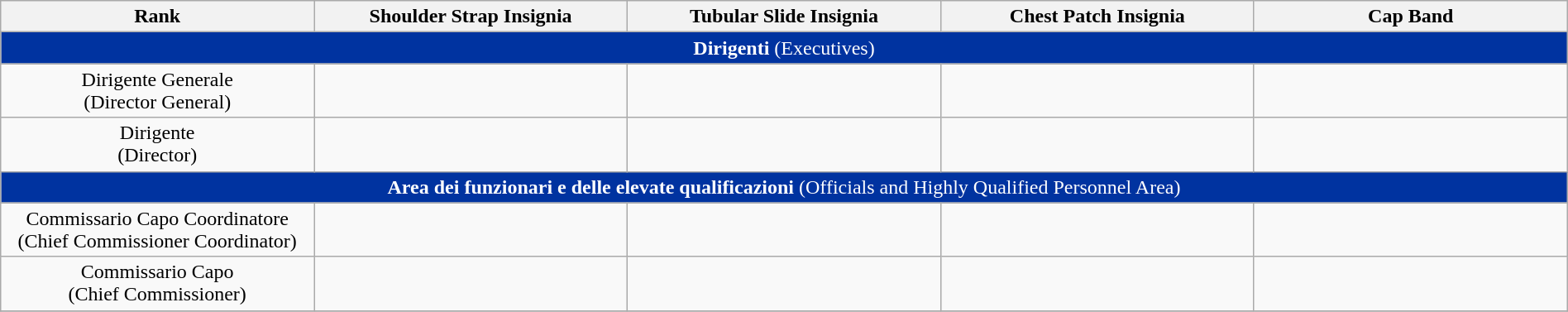<table class="wikitable" width="100%">
<tr align="center">
<th width=16%>Rank</th>
<th width=16%>Shoulder Strap Insignia</th>
<th width=16%>Tubular Slide Insignia</th>
<th width=16%>Chest Patch Insignia</th>
<th width=16%>Cap Band</th>
</tr>
<tr align="center">
<td colspan="5" bgcolor="#0033a0" style="color: white"><strong>Dirigenti</strong> (Executives)</td>
</tr>
<tr align="center">
<td>Dirigente Generale<br>(Director General)</td>
<td></td>
<td></td>
<td></td>
<td></td>
</tr>
<tr align="center">
<td>Dirigente<br>(Director)</td>
<td></td>
<td></td>
<td></td>
<td></td>
</tr>
<tr align="center">
<td colspan="5" bgcolor="#0033a0" style="color: white"><strong>Area dei funzionari e delle elevate qualificazioni</strong> (Officials and Highly Qualified Personnel Area)</td>
</tr>
<tr align="center">
<td>Commissario Capo Coordinatore<br>(Chief Commissioner Coordinator)</td>
<td></td>
<td></td>
<td></td>
<td></td>
</tr>
<tr align="center">
<td>Commissario Capo<br>(Chief Commissioner)</td>
<td></td>
<td></td>
<td></td>
<td></td>
</tr>
<tr align="center">
</tr>
</table>
